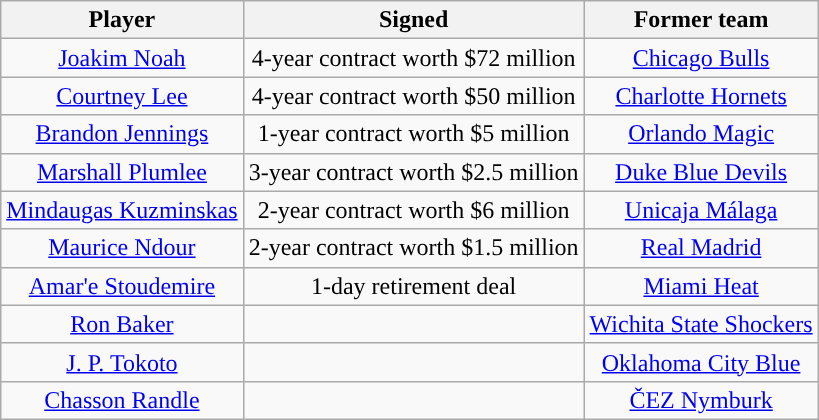<table class="wikitable sortable sortable" style="text-align: center">
<tr>
<th>Player</th>
<th>Signed</th>
<th>Former team</th>
</tr>
<tr style="text-align: center">
<td><a href='#'>Joakim Noah</a></td>
<td>4-year contract worth $72 million</td>
<td><a href='#'>Chicago Bulls</a></td>
</tr>
<tr style="text-align: center">
<td><a href='#'>Courtney Lee</a></td>
<td>4-year contract worth $50 million</td>
<td><a href='#'>Charlotte Hornets</a></td>
</tr>
<tr style="text-align: center">
<td><a href='#'>Brandon Jennings</a></td>
<td>1-year contract worth $5 million</td>
<td><a href='#'>Orlando Magic</a></td>
</tr>
<tr style="text-align: center">
<td><a href='#'>Marshall Plumlee</a></td>
<td>3-year contract worth $2.5 million</td>
<td><a href='#'>Duke Blue Devils</a></td>
</tr>
<tr style="text-align: center">
<td><a href='#'>Mindaugas Kuzminskas</a></td>
<td>2-year contract worth $6 million</td>
<td><a href='#'>Unicaja Málaga</a></td>
</tr>
<tr style="text-align: center">
<td><a href='#'>Maurice Ndour</a></td>
<td>2-year contract worth $1.5 million</td>
<td><a href='#'>Real Madrid</a></td>
</tr>
<tr style="text-align: center">
<td><a href='#'>Amar'e Stoudemire</a></td>
<td>1-day retirement deal</td>
<td><a href='#'>Miami Heat</a></td>
</tr>
<tr style="text-align: center">
<td><a href='#'>Ron Baker</a></td>
<td></td>
<td><a href='#'>Wichita State Shockers</a></td>
</tr>
<tr style="text-align: center">
<td><a href='#'>J. P. Tokoto</a></td>
<td></td>
<td><a href='#'>Oklahoma City Blue</a></td>
</tr>
<tr style="text-align: center">
<td><a href='#'>Chasson Randle</a></td>
<td></td>
<td><a href='#'>ČEZ Nymburk</a></td>
</tr>
</table>
